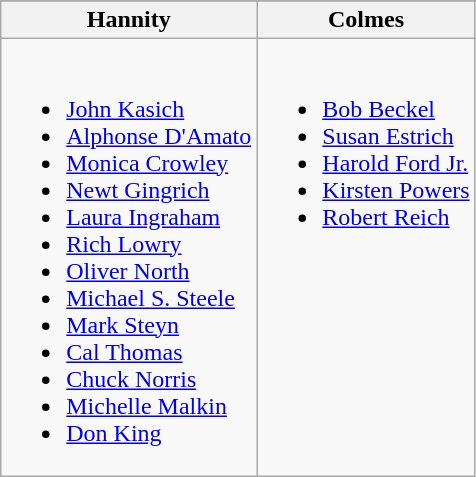<table class=wikitable>
<tr>
</tr>
<tr>
<th>Hannity</th>
<th>Colmes</th>
</tr>
<tr>
<td valign=top><br><ul><li><a href='#'>John Kasich</a></li><li><a href='#'>Alphonse D'Amato</a></li><li><a href='#'>Monica Crowley</a></li><li><a href='#'>Newt Gingrich</a></li><li><a href='#'>Laura Ingraham</a></li><li><a href='#'>Rich Lowry</a></li><li><a href='#'>Oliver North</a></li><li><a href='#'>Michael S. Steele</a></li><li><a href='#'>Mark Steyn</a></li><li><a href='#'>Cal Thomas</a></li><li><a href='#'>Chuck Norris</a></li><li><a href='#'>Michelle Malkin</a></li><li><a href='#'>Don King</a></li></ul></td>
<td valign=top><br><ul><li><a href='#'>Bob Beckel</a></li><li><a href='#'>Susan Estrich</a></li><li><a href='#'>Harold Ford Jr.</a></li><li><a href='#'>Kirsten Powers</a></li><li><a href='#'>Robert Reich</a></li></ul></td>
</tr>
</table>
